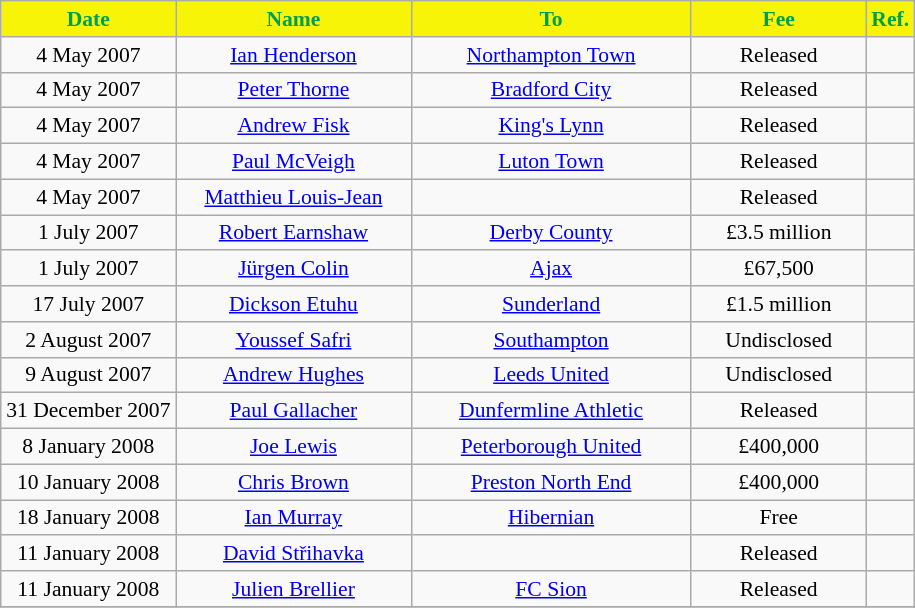<table class="wikitable"  style="text-align:center; font-size:90%; ">
<tr>
<th style="background:#F7F408; color:#00A050; width:110px;">Date</th>
<th style="background:#F7F408; color:#00A050; width:150px;">Name</th>
<th style="background:#F7F408; color:#00A050; width:180px;">To</th>
<th style="background:#F7F408; color:#00A050; width:110px;">Fee</th>
<th style="background:#F7F408; color:#00A050; width:25px;">Ref.</th>
</tr>
<tr>
<td>4 May 2007</td>
<td><a href='#'>Ian Henderson</a></td>
<td><a href='#'>Northampton Town</a></td>
<td>Released</td>
<td></td>
</tr>
<tr>
<td>4 May 2007</td>
<td><a href='#'>Peter Thorne</a></td>
<td><a href='#'>Bradford City</a></td>
<td>Released</td>
<td></td>
</tr>
<tr>
<td>4 May 2007</td>
<td><a href='#'>Andrew Fisk</a></td>
<td><a href='#'>King's Lynn</a></td>
<td>Released</td>
<td></td>
</tr>
<tr>
<td>4 May 2007</td>
<td><a href='#'>Paul McVeigh</a></td>
<td><a href='#'>Luton Town</a></td>
<td>Released</td>
<td></td>
</tr>
<tr>
<td>4 May 2007</td>
<td><a href='#'>Matthieu Louis-Jean</a></td>
<td></td>
<td>Released</td>
<td></td>
</tr>
<tr>
<td>1 July 2007</td>
<td><a href='#'>Robert Earnshaw</a></td>
<td><a href='#'>Derby County</a></td>
<td>£3.5 million</td>
<td></td>
</tr>
<tr>
<td>1 July 2007</td>
<td><a href='#'>Jürgen Colin</a></td>
<td><a href='#'>Ajax</a></td>
<td>£67,500</td>
<td></td>
</tr>
<tr>
<td>17 July 2007</td>
<td><a href='#'>Dickson Etuhu</a></td>
<td><a href='#'>Sunderland</a></td>
<td>£1.5 million</td>
<td></td>
</tr>
<tr>
<td>2 August 2007</td>
<td><a href='#'>Youssef Safri</a></td>
<td><a href='#'>Southampton</a></td>
<td>Undisclosed</td>
<td></td>
</tr>
<tr>
<td>9 August 2007</td>
<td><a href='#'>Andrew Hughes</a></td>
<td><a href='#'>Leeds United</a></td>
<td>Undisclosed</td>
<td></td>
</tr>
<tr>
<td>31 December 2007</td>
<td><a href='#'>Paul Gallacher</a></td>
<td><a href='#'>Dunfermline Athletic</a></td>
<td>Released</td>
<td></td>
</tr>
<tr>
<td>8 January 2008</td>
<td><a href='#'>Joe Lewis</a></td>
<td><a href='#'>Peterborough United</a></td>
<td>£400,000</td>
<td></td>
</tr>
<tr>
<td>10 January 2008</td>
<td><a href='#'>Chris Brown</a></td>
<td><a href='#'>Preston North End</a></td>
<td>£400,000</td>
<td></td>
</tr>
<tr>
<td>18 January 2008</td>
<td><a href='#'>Ian Murray</a></td>
<td><a href='#'>Hibernian</a></td>
<td>Free</td>
<td></td>
</tr>
<tr>
<td>11 January 2008</td>
<td><a href='#'>David Střihavka</a></td>
<td></td>
<td>Released</td>
<td></td>
</tr>
<tr>
<td>11 January 2008</td>
<td><a href='#'>Julien Brellier</a></td>
<td><a href='#'>FC Sion</a></td>
<td>Released</td>
<td></td>
</tr>
<tr>
</tr>
</table>
